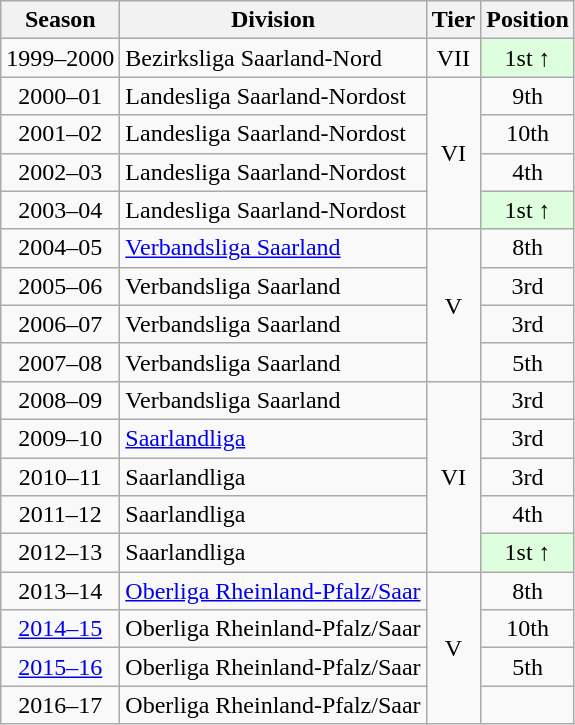<table class="wikitable">
<tr>
<th>Season</th>
<th>Division</th>
<th>Tier</th>
<th>Position</th>
</tr>
<tr align="center">
<td>1999–2000</td>
<td align="left">Bezirksliga Saarland-Nord</td>
<td>VII</td>
<td bgcolor="#ddffdd">1st ↑</td>
</tr>
<tr align="center">
<td>2000–01</td>
<td align="left">Landesliga Saarland-Nordost</td>
<td rowspan=4>VI</td>
<td>9th</td>
</tr>
<tr align="center">
<td>2001–02</td>
<td align="left">Landesliga Saarland-Nordost</td>
<td>10th</td>
</tr>
<tr align="center">
<td>2002–03</td>
<td align="left">Landesliga Saarland-Nordost</td>
<td>4th</td>
</tr>
<tr align="center">
<td>2003–04</td>
<td align="left">Landesliga Saarland-Nordost</td>
<td bgcolor="#ddffdd">1st ↑</td>
</tr>
<tr align="center">
<td>2004–05</td>
<td align="left"><a href='#'>Verbandsliga Saarland</a></td>
<td rowspan=4>V</td>
<td>8th</td>
</tr>
<tr align="center">
<td>2005–06</td>
<td align="left">Verbandsliga Saarland</td>
<td>3rd</td>
</tr>
<tr align="center">
<td>2006–07</td>
<td align="left">Verbandsliga Saarland</td>
<td>3rd</td>
</tr>
<tr align="center">
<td>2007–08</td>
<td align="left">Verbandsliga Saarland</td>
<td>5th</td>
</tr>
<tr align="center">
<td>2008–09</td>
<td align="left">Verbandsliga Saarland</td>
<td rowspan=5>VI</td>
<td>3rd</td>
</tr>
<tr align="center">
<td>2009–10</td>
<td align="left"><a href='#'>Saarlandliga</a></td>
<td>3rd</td>
</tr>
<tr align="center">
<td>2010–11</td>
<td align="left">Saarlandliga</td>
<td>3rd</td>
</tr>
<tr align="center">
<td>2011–12</td>
<td align="left">Saarlandliga</td>
<td>4th</td>
</tr>
<tr align="center">
<td>2012–13</td>
<td align="left">Saarlandliga</td>
<td bgcolor="#ddffdd">1st ↑</td>
</tr>
<tr align="center">
<td>2013–14</td>
<td align="left"><a href='#'>Oberliga Rheinland-Pfalz/Saar</a></td>
<td rowspan=4>V</td>
<td>8th</td>
</tr>
<tr align="center">
<td><a href='#'>2014–15</a></td>
<td align="left">Oberliga Rheinland-Pfalz/Saar</td>
<td>10th</td>
</tr>
<tr align="center">
<td><a href='#'>2015–16</a></td>
<td align="left">Oberliga Rheinland-Pfalz/Saar</td>
<td>5th</td>
</tr>
<tr align="center">
<td>2016–17</td>
<td align="left">Oberliga Rheinland-Pfalz/Saar</td>
<td></td>
</tr>
</table>
